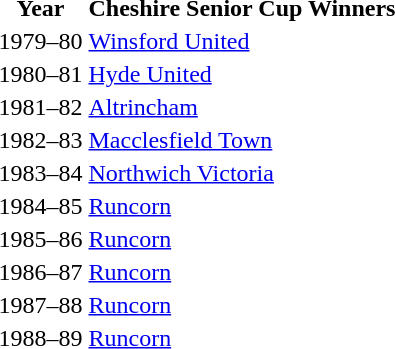<table>
<tr>
<th>Year</th>
<th>Cheshire Senior Cup Winners</th>
</tr>
<tr>
<td>1979–80</td>
<td><a href='#'> Winsford United</a></td>
</tr>
<tr>
<td>1980–81</td>
<td><a href='#'>Hyde United</a></td>
</tr>
<tr>
<td>1981–82</td>
<td><a href='#'>Altrincham</a></td>
</tr>
<tr>
<td>1982–83</td>
<td><a href='#'>Macclesfield Town</a></td>
</tr>
<tr>
<td>1983–84</td>
<td><a href='#'>Northwich Victoria</a></td>
</tr>
<tr>
<td>1984–85</td>
<td><a href='#'>Runcorn</a></td>
</tr>
<tr>
<td>1985–86</td>
<td><a href='#'>Runcorn</a></td>
</tr>
<tr>
<td>1986–87</td>
<td><a href='#'>Runcorn</a></td>
</tr>
<tr>
<td>1987–88</td>
<td><a href='#'>Runcorn</a></td>
</tr>
<tr>
<td>1988–89</td>
<td><a href='#'>Runcorn</a></td>
</tr>
</table>
